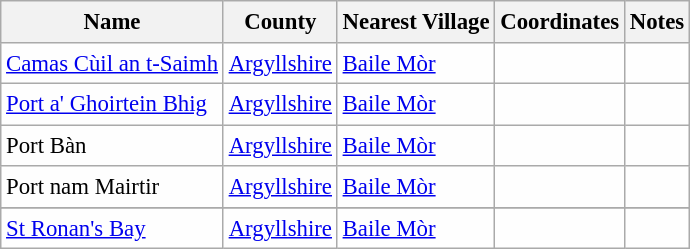<table class="wikitable sortable" style="table-layout:fixed;background-color:#FEFEFE;font-size:95%;padding:0.30em;line-height:1.35em;">
<tr>
<th scope="col">Name</th>
<th scope="col">County</th>
<th scope="col">Nearest Village</th>
<th scope="col" data-sort-type="number">Coordinates</th>
<th scope="col">Notes</th>
</tr>
<tr>
<td><a href='#'>Camas Cùil an t-Saimh</a></td>
<td><a href='#'>Argyllshire</a></td>
<td><a href='#'>Baile Mòr</a></td>
<td></td>
<td></td>
</tr>
<tr>
<td><a href='#'>Port a' Ghoirtein Bhig</a></td>
<td><a href='#'>Argyllshire</a></td>
<td><a href='#'>Baile Mòr</a></td>
<td></td>
<td></td>
</tr>
<tr>
<td>Port Bàn</td>
<td><a href='#'>Argyllshire</a></td>
<td><a href='#'>Baile Mòr</a></td>
<td></td>
<td></td>
</tr>
<tr>
<td>Port nam Mairtir</td>
<td><a href='#'>Argyllshire</a></td>
<td><a href='#'>Baile Mòr</a></td>
<td></td>
<td></td>
</tr>
<tr>
</tr>
<tr>
<td><a href='#'>St Ronan's Bay</a></td>
<td><a href='#'>Argyllshire</a></td>
<td><a href='#'>Baile Mòr</a></td>
<td></td>
<td></td>
</tr>
</table>
